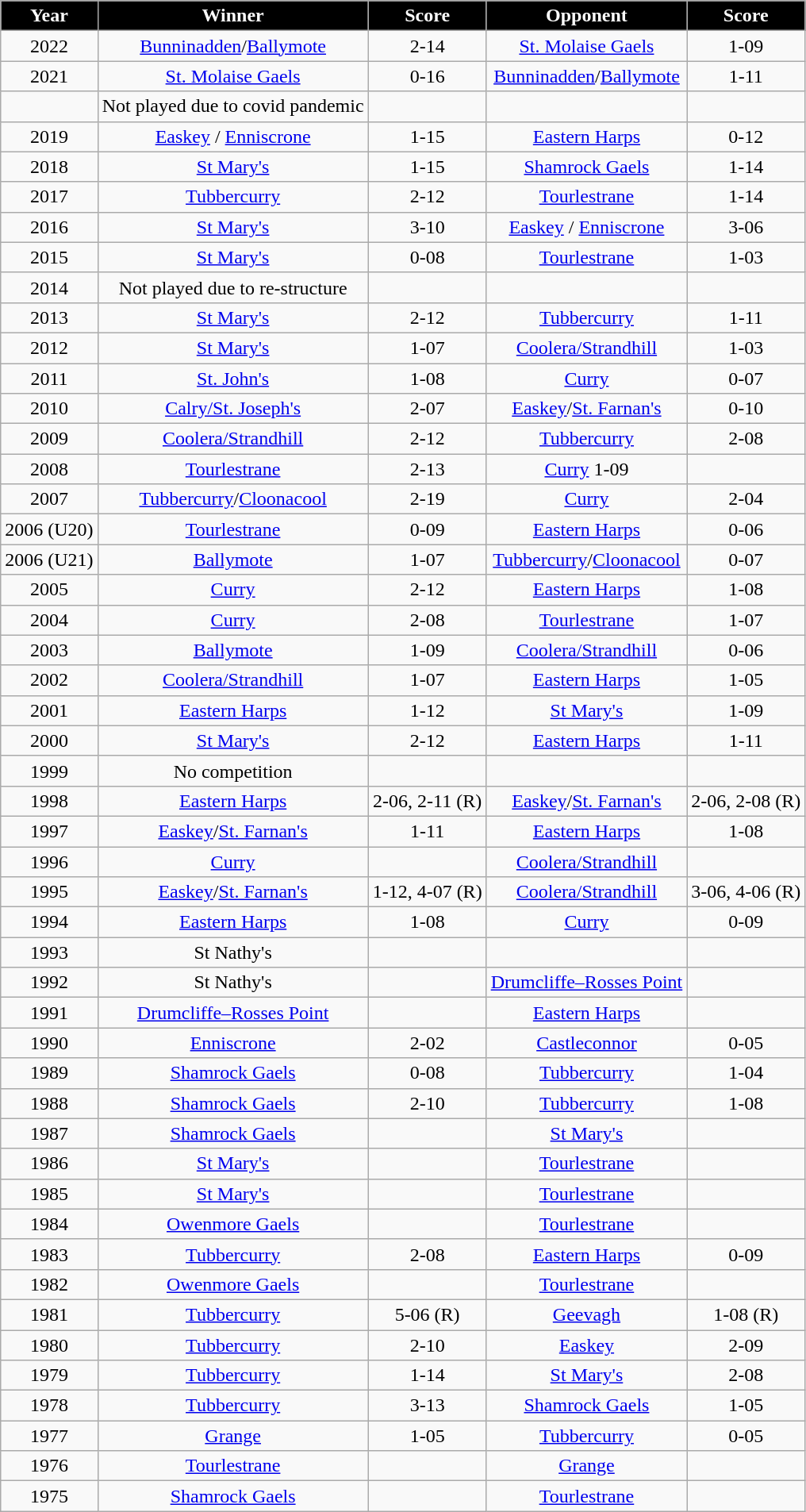<table class="wikitable" style="text-align:center;">
<tr>
<th style="background:black;color:white">Year</th>
<th style="background:black;color:white">Winner</th>
<th style="background:black;color:white">Score</th>
<th style="background:black;color:white">Opponent</th>
<th style="background:black;color:white">Score</th>
</tr>
<tr>
<td>2022</td>
<td><a href='#'>Bunninadden</a>/<a href='#'>Ballymote</a></td>
<td>2-14</td>
<td><a href='#'>St. Molaise Gaels</a></td>
<td>1-09</td>
</tr>
<tr>
<td>2021</td>
<td><a href='#'>St. Molaise Gaels</a></td>
<td>0-16</td>
<td><a href='#'>Bunninadden</a>/<a href='#'>Ballymote</a></td>
<td>1-11</td>
</tr>
<tr>
<td></td>
<td>Not played due to covid pandemic</td>
<td></td>
<td></td>
<td></td>
</tr>
<tr>
<td>2019</td>
<td><a href='#'>Easkey</a> / <a href='#'>Enniscrone</a></td>
<td>1-15</td>
<td><a href='#'>Eastern Harps</a></td>
<td>0-12</td>
</tr>
<tr>
<td>2018</td>
<td><a href='#'>St Mary's</a></td>
<td>1-15</td>
<td><a href='#'>Shamrock Gaels</a></td>
<td>1-14</td>
</tr>
<tr>
<td>2017</td>
<td><a href='#'>Tubbercurry</a></td>
<td>2-12</td>
<td><a href='#'>Tourlestrane</a></td>
<td>1-14</td>
</tr>
<tr>
<td>2016</td>
<td><a href='#'>St Mary's</a></td>
<td>3-10</td>
<td><a href='#'>Easkey</a> / <a href='#'>Enniscrone</a></td>
<td>3-06</td>
</tr>
<tr>
<td>2015</td>
<td><a href='#'>St Mary's</a></td>
<td>0-08</td>
<td><a href='#'>Tourlestrane</a></td>
<td>1-03</td>
</tr>
<tr>
<td>2014</td>
<td>Not played due to re-structure</td>
<td></td>
<td></td>
<td></td>
</tr>
<tr>
<td>2013</td>
<td><a href='#'>St Mary's</a></td>
<td>2-12</td>
<td><a href='#'>Tubbercurry</a></td>
<td>1-11</td>
</tr>
<tr>
<td>2012</td>
<td><a href='#'>St Mary's</a></td>
<td>1-07</td>
<td><a href='#'>Coolera/Strandhill</a></td>
<td>1-03</td>
</tr>
<tr>
<td>2011</td>
<td><a href='#'>St. John's</a></td>
<td>1-08</td>
<td><a href='#'>Curry</a></td>
<td>0-07</td>
</tr>
<tr>
<td>2010</td>
<td><a href='#'>Calry/St. Joseph's</a></td>
<td>2-07</td>
<td><a href='#'>Easkey</a>/<a href='#'>St. Farnan's</a></td>
<td>0-10</td>
</tr>
<tr>
<td>2009</td>
<td><a href='#'>Coolera/Strandhill</a></td>
<td>2-12</td>
<td><a href='#'>Tubbercurry</a></td>
<td>2-08</td>
</tr>
<tr>
<td>2008</td>
<td><a href='#'>Tourlestrane</a></td>
<td>2-13</td>
<td><a href='#'>Curry</a> 1-09</td>
</tr>
<tr>
<td>2007</td>
<td><a href='#'>Tubbercurry</a>/<a href='#'>Cloonacool</a></td>
<td>2-19</td>
<td><a href='#'>Curry</a></td>
<td>2-04</td>
</tr>
<tr>
<td>2006 (U20)</td>
<td><a href='#'>Tourlestrane</a></td>
<td>0-09</td>
<td><a href='#'>Eastern Harps</a></td>
<td>0-06</td>
</tr>
<tr>
<td>2006 (U21)</td>
<td><a href='#'>Ballymote</a></td>
<td>1-07</td>
<td><a href='#'>Tubbercurry</a>/<a href='#'>Cloonacool</a></td>
<td>0-07</td>
</tr>
<tr>
<td>2005</td>
<td><a href='#'>Curry</a></td>
<td>2-12</td>
<td><a href='#'>Eastern Harps</a></td>
<td>1-08</td>
</tr>
<tr>
<td>2004</td>
<td><a href='#'>Curry</a></td>
<td>2-08</td>
<td><a href='#'>Tourlestrane</a></td>
<td>1-07</td>
</tr>
<tr>
<td>2003</td>
<td><a href='#'>Ballymote</a></td>
<td>1-09</td>
<td><a href='#'>Coolera/Strandhill</a></td>
<td>0-06</td>
</tr>
<tr>
<td>2002</td>
<td><a href='#'>Coolera/Strandhill</a></td>
<td>1-07</td>
<td><a href='#'>Eastern Harps</a></td>
<td>1-05</td>
</tr>
<tr>
<td>2001</td>
<td><a href='#'>Eastern Harps</a></td>
<td>1-12</td>
<td><a href='#'>St Mary's</a></td>
<td>1-09</td>
</tr>
<tr>
<td>2000</td>
<td><a href='#'>St Mary's</a></td>
<td>2-12</td>
<td><a href='#'>Eastern Harps</a></td>
<td>1-11</td>
</tr>
<tr>
<td>1999</td>
<td>No competition</td>
<td></td>
<td></td>
<td></td>
</tr>
<tr>
<td>1998</td>
<td><a href='#'>Eastern Harps</a></td>
<td>2-06, 2-11 (R)</td>
<td><a href='#'>Easkey</a>/<a href='#'>St. Farnan's</a></td>
<td>2-06, 2-08 (R)</td>
</tr>
<tr>
<td>1997</td>
<td><a href='#'>Easkey</a>/<a href='#'>St. Farnan's</a></td>
<td>1-11</td>
<td><a href='#'>Eastern Harps</a></td>
<td>1-08</td>
</tr>
<tr>
<td>1996</td>
<td><a href='#'>Curry</a></td>
<td></td>
<td><a href='#'>Coolera/Strandhill</a></td>
<td></td>
</tr>
<tr>
<td>1995</td>
<td><a href='#'>Easkey</a>/<a href='#'>St. Farnan's</a></td>
<td>1-12, 4-07 (R)</td>
<td><a href='#'>Coolera/Strandhill</a></td>
<td>3-06, 4-06 (R)</td>
</tr>
<tr>
<td>1994</td>
<td><a href='#'>Eastern Harps</a></td>
<td>1-08</td>
<td><a href='#'>Curry</a></td>
<td>0-09</td>
</tr>
<tr>
<td>1993</td>
<td>St Nathy's</td>
<td></td>
<td></td>
<td></td>
</tr>
<tr>
<td>1992</td>
<td>St Nathy's</td>
<td></td>
<td><a href='#'>Drumcliffe–Rosses Point</a></td>
<td></td>
</tr>
<tr>
<td>1991</td>
<td><a href='#'>Drumcliffe–Rosses Point</a></td>
<td></td>
<td><a href='#'>Eastern Harps</a></td>
<td></td>
</tr>
<tr>
<td>1990</td>
<td><a href='#'>Enniscrone</a></td>
<td>2-02</td>
<td><a href='#'>Castleconnor</a></td>
<td>0-05</td>
</tr>
<tr>
<td>1989</td>
<td><a href='#'>Shamrock Gaels</a></td>
<td>0-08</td>
<td><a href='#'>Tubbercurry</a></td>
<td>1-04</td>
</tr>
<tr>
<td>1988</td>
<td><a href='#'>Shamrock Gaels</a></td>
<td>2-10</td>
<td><a href='#'>Tubbercurry</a></td>
<td>1-08</td>
</tr>
<tr>
<td>1987</td>
<td><a href='#'>Shamrock Gaels</a></td>
<td></td>
<td><a href='#'>St Mary's</a></td>
<td></td>
</tr>
<tr>
<td>1986</td>
<td><a href='#'>St Mary's</a></td>
<td></td>
<td><a href='#'>Tourlestrane</a></td>
<td></td>
</tr>
<tr>
<td>1985</td>
<td><a href='#'>St Mary's</a></td>
<td></td>
<td><a href='#'>Tourlestrane</a></td>
<td></td>
</tr>
<tr>
<td>1984</td>
<td><a href='#'>Owenmore Gaels</a></td>
<td></td>
<td><a href='#'>Tourlestrane</a></td>
<td></td>
</tr>
<tr>
<td>1983</td>
<td><a href='#'>Tubbercurry</a></td>
<td>2-08</td>
<td><a href='#'>Eastern Harps</a></td>
<td>0-09</td>
</tr>
<tr>
<td>1982</td>
<td><a href='#'>Owenmore Gaels</a></td>
<td></td>
<td><a href='#'>Tourlestrane</a></td>
<td></td>
</tr>
<tr>
<td>1981</td>
<td><a href='#'>Tubbercurry</a></td>
<td>5-06 (R)</td>
<td><a href='#'>Geevagh</a></td>
<td>1-08 (R)</td>
</tr>
<tr>
<td>1980</td>
<td><a href='#'>Tubbercurry</a></td>
<td>2-10</td>
<td><a href='#'>Easkey</a></td>
<td>2-09</td>
</tr>
<tr>
<td>1979</td>
<td><a href='#'>Tubbercurry</a></td>
<td>1-14</td>
<td><a href='#'>St Mary's</a></td>
<td>2-08</td>
</tr>
<tr>
<td>1978</td>
<td><a href='#'>Tubbercurry</a></td>
<td>3-13</td>
<td><a href='#'>Shamrock Gaels</a></td>
<td>1-05</td>
</tr>
<tr>
<td>1977</td>
<td><a href='#'>Grange</a></td>
<td>1-05</td>
<td><a href='#'>Tubbercurry</a></td>
<td>0-05</td>
</tr>
<tr>
<td>1976</td>
<td><a href='#'>Tourlestrane</a></td>
<td></td>
<td><a href='#'>Grange</a></td>
<td></td>
</tr>
<tr>
<td>1975</td>
<td><a href='#'>Shamrock Gaels</a></td>
<td></td>
<td><a href='#'>Tourlestrane</a></td>
<td></td>
</tr>
</table>
